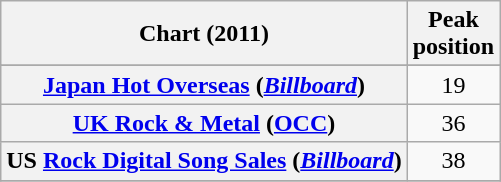<table class="wikitable sortable plainrowheaders" style="text-align:center">
<tr>
<th scope="col">Chart (2011)</th>
<th scope="col">Peak<br>position</th>
</tr>
<tr>
</tr>
<tr>
</tr>
<tr>
<th scope="row"><a href='#'>Japan Hot Overseas</a> (<em><a href='#'>Billboard</a></em>)</th>
<td>19</td>
</tr>
<tr>
<th scope="row"><a href='#'>UK Rock & Metal</a> (<a href='#'>OCC</a>)</th>
<td>36</td>
</tr>
<tr>
<th scope="row">US <a href='#'>Rock Digital Song Sales</a> (<em><a href='#'>Billboard</a></em>)</th>
<td>38</td>
</tr>
<tr>
</tr>
</table>
